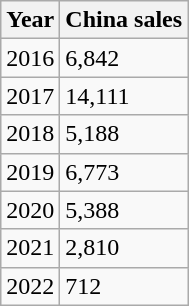<table class="wikitable">
<tr>
<th>Year</th>
<th>China sales</th>
</tr>
<tr>
<td>2016</td>
<td>6,842</td>
</tr>
<tr>
<td>2017</td>
<td>14,111</td>
</tr>
<tr>
<td>2018</td>
<td>5,188</td>
</tr>
<tr>
<td>2019</td>
<td>6,773</td>
</tr>
<tr>
<td>2020</td>
<td>5,388</td>
</tr>
<tr>
<td>2021</td>
<td>2,810</td>
</tr>
<tr>
<td>2022</td>
<td>712</td>
</tr>
</table>
